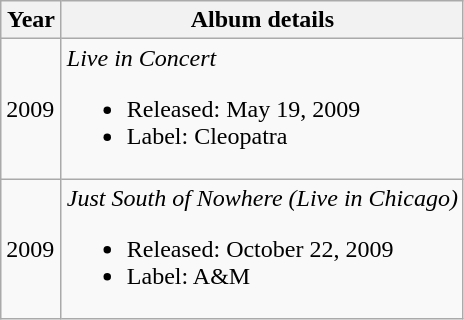<table class="wikitable">
<tr>
<th style="width:33px;">Year</th>
<th>Album details</th>
</tr>
<tr>
<td>2009</td>
<td><em>Live in Concert</em><br><ul><li>Released: May 19, 2009</li><li>Label: Cleopatra</li></ul></td>
</tr>
<tr>
<td>2009</td>
<td><em>Just South of Nowhere (Live in Chicago)</em><br><ul><li>Released: October 22, 2009</li><li>Label: A&M</li></ul></td>
</tr>
</table>
